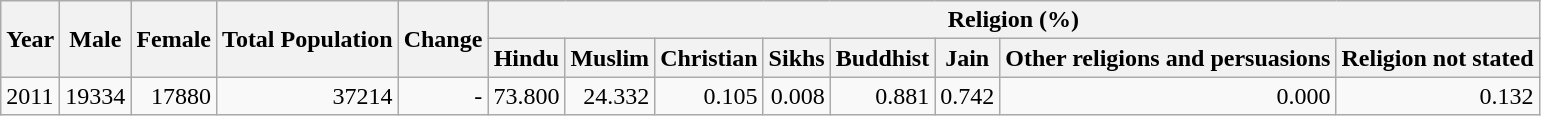<table class="wikitable">
<tr>
<th rowspan="2">Year</th>
<th rowspan="2">Male</th>
<th rowspan="2">Female</th>
<th rowspan="2">Total Population</th>
<th rowspan="2">Change</th>
<th colspan="8">Religion (%)</th>
</tr>
<tr>
<th>Hindu</th>
<th>Muslim</th>
<th>Christian</th>
<th>Sikhs</th>
<th>Buddhist</th>
<th>Jain</th>
<th>Other religions and persuasions</th>
<th>Religion not stated</th>
</tr>
<tr>
<td>2011</td>
<td style="text-align:right;">19334</td>
<td style="text-align:right;">17880</td>
<td style="text-align:right;">37214</td>
<td style="text-align:right;">-</td>
<td style="text-align:right;">73.800</td>
<td style="text-align:right;">24.332</td>
<td style="text-align:right;">0.105</td>
<td style="text-align:right;">0.008</td>
<td style="text-align:right;">0.881</td>
<td style="text-align:right;">0.742</td>
<td style="text-align:right;">0.000</td>
<td style="text-align:right;">0.132</td>
</tr>
</table>
